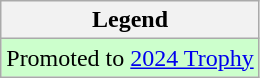<table class="wikitable">
<tr>
<th>Legend</th>
</tr>
<tr>
<td bgcolor="ccffcc">Promoted to <a href='#'>2024 Trophy</a></td>
</tr>
</table>
